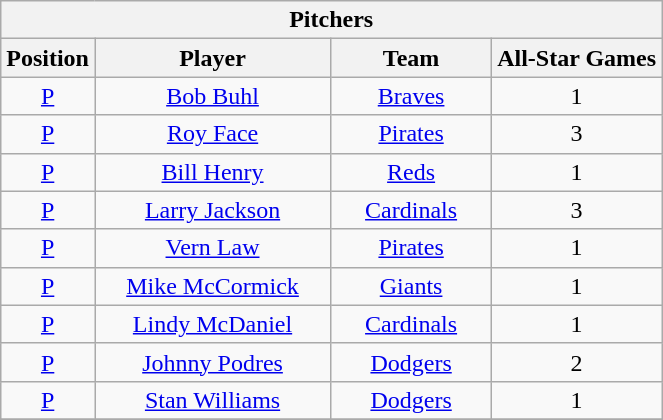<table class="wikitable" style="font-size: 100%; text-align:right;">
<tr>
<th colspan="4">Pitchers</th>
</tr>
<tr>
<th>Position</th>
<th width="150">Player</th>
<th width="100">Team</th>
<th>All-Star Games</th>
</tr>
<tr>
<td align="center"><a href='#'>P</a></td>
<td align="center"><a href='#'>Bob Buhl</a></td>
<td align="center"><a href='#'>Braves</a></td>
<td align="center">1</td>
</tr>
<tr>
<td align="center"><a href='#'>P</a></td>
<td align="center"><a href='#'>Roy Face</a></td>
<td align="center"><a href='#'>Pirates</a></td>
<td align="center">3</td>
</tr>
<tr>
<td align="center"><a href='#'>P</a></td>
<td align="center"><a href='#'>Bill Henry</a></td>
<td align="center"><a href='#'>Reds</a></td>
<td align="center">1</td>
</tr>
<tr>
<td align="center"><a href='#'>P</a></td>
<td align="center"><a href='#'>Larry Jackson</a></td>
<td align="center"><a href='#'>Cardinals</a></td>
<td align="center">3</td>
</tr>
<tr>
<td align="center"><a href='#'>P</a></td>
<td align="center"><a href='#'>Vern Law</a></td>
<td align="center"><a href='#'>Pirates</a></td>
<td align="center">1</td>
</tr>
<tr>
<td align="center"><a href='#'>P</a></td>
<td align="center"><a href='#'>Mike McCormick</a></td>
<td align="center"><a href='#'>Giants</a></td>
<td align="center">1</td>
</tr>
<tr>
<td align="center"><a href='#'>P</a></td>
<td align="center"><a href='#'>Lindy McDaniel</a></td>
<td align="center"><a href='#'>Cardinals</a></td>
<td align="center">1</td>
</tr>
<tr>
<td align="center"><a href='#'>P</a></td>
<td align="center"><a href='#'>Johnny Podres</a></td>
<td align="center"><a href='#'>Dodgers</a></td>
<td align="center">2</td>
</tr>
<tr>
<td align="center"><a href='#'>P</a></td>
<td align="center"><a href='#'>Stan Williams</a></td>
<td align="center"><a href='#'>Dodgers</a></td>
<td align="center">1</td>
</tr>
<tr>
</tr>
</table>
